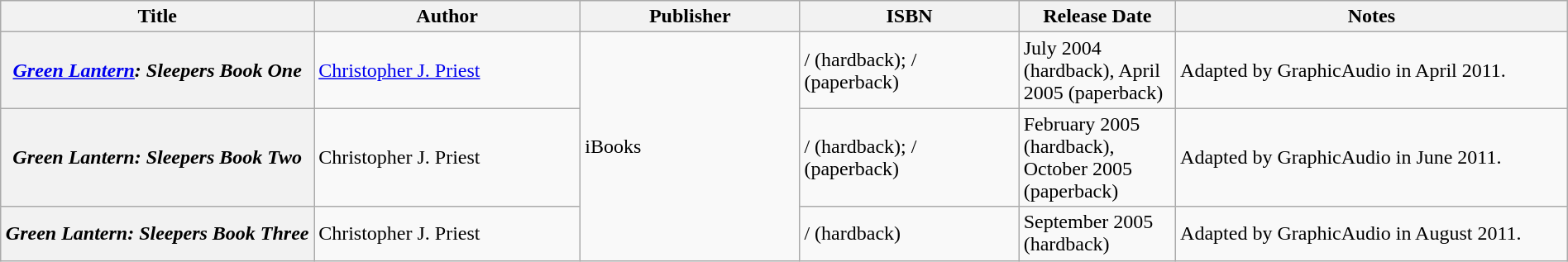<table class="wikitable" width="100%">
<tr>
<th width="20%">Title</th>
<th width="17%">Author</th>
<th width="14%">Publisher</th>
<th width="14%">ISBN</th>
<th width="10%">Release Date</th>
<th width="25%">Notes</th>
</tr>
<tr>
<th><em><a href='#'>Green Lantern</a>: Sleepers Book One</em></th>
<td><a href='#'>Christopher J. Priest</a></td>
<td rowspan="3">iBooks</td>
<td> /  (hardback);  /  (paperback)</td>
<td>July 2004 (hardback), April 2005 (paperback)</td>
<td>Adapted by GraphicAudio in April 2011.</td>
</tr>
<tr>
<th><em>Green Lantern: Sleepers Book Two</em></th>
<td>Christopher J. Priest</td>
<td> /  (hardback);  /  (paperback)</td>
<td>February 2005 (hardback), October 2005 (paperback)</td>
<td>Adapted by GraphicAudio in June 2011.</td>
</tr>
<tr>
<th><em>Green Lantern: Sleepers Book Three</em></th>
<td>Christopher J. Priest</td>
<td> /  (hardback)</td>
<td>September 2005 (hardback)</td>
<td>Adapted by GraphicAudio in August 2011.</td>
</tr>
</table>
